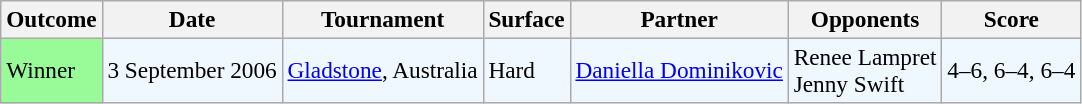<table class="sortable wikitable" style=font-size:97%>
<tr>
<th>Outcome</th>
<th>Date</th>
<th>Tournament</th>
<th>Surface</th>
<th>Partner</th>
<th>Opponents</th>
<th>Score</th>
</tr>
<tr style="background:#f0f8ff;">
<td style="background:#98fb98;">Winner</td>
<td>3 September 2006</td>
<td><a href='#'>Gladstone</a>, Australia</td>
<td>Hard</td>
<td> <a href='#'>Daniella Dominikovic</a></td>
<td> Renee Lampret <br>  Jenny Swift</td>
<td>4–6, 6–4, 6–4</td>
</tr>
</table>
